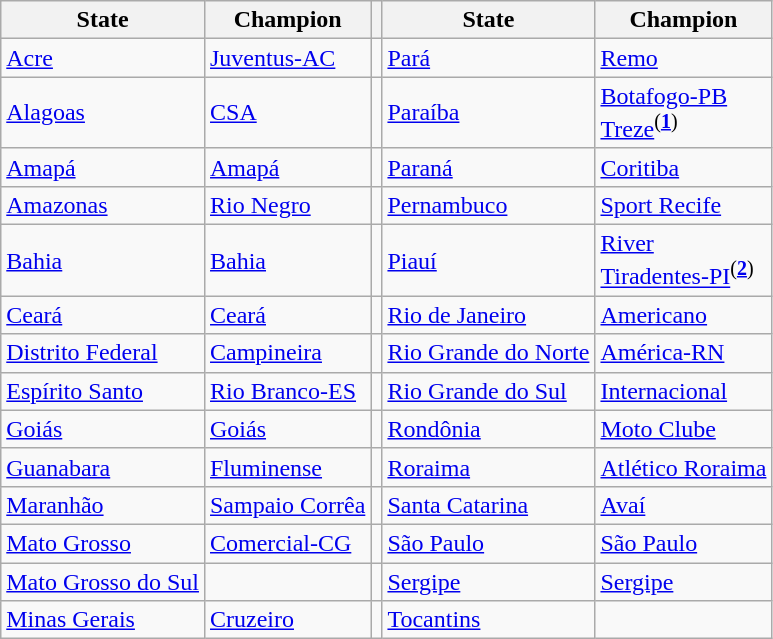<table class="wikitable">
<tr>
<th>State</th>
<th>Champion</th>
<th></th>
<th>State</th>
<th>Champion</th>
</tr>
<tr>
<td><a href='#'>Acre</a></td>
<td><a href='#'>Juventus-AC</a></td>
<td></td>
<td><a href='#'>Pará</a></td>
<td><a href='#'>Remo</a></td>
</tr>
<tr>
<td><a href='#'>Alagoas</a></td>
<td><a href='#'>CSA</a></td>
<td></td>
<td><a href='#'>Paraíba</a></td>
<td><a href='#'>Botafogo-PB</a><br><a href='#'>Treze</a><sup>(<strong><a href='#'>1</a></strong>)</sup></td>
</tr>
<tr>
<td><a href='#'>Amapá</a></td>
<td><a href='#'>Amapá</a></td>
<td></td>
<td><a href='#'>Paraná</a></td>
<td><a href='#'>Coritiba</a></td>
</tr>
<tr>
<td><a href='#'>Amazonas</a></td>
<td><a href='#'>Rio Negro</a></td>
<td></td>
<td><a href='#'>Pernambuco</a></td>
<td><a href='#'>Sport Recife</a></td>
</tr>
<tr>
<td><a href='#'>Bahia</a></td>
<td><a href='#'>Bahia</a></td>
<td></td>
<td><a href='#'>Piauí</a></td>
<td><a href='#'>River</a><br><a href='#'>Tiradentes-PI</a><sup>(<strong><a href='#'>2</a></strong>)</sup></td>
</tr>
<tr>
<td><a href='#'>Ceará</a></td>
<td><a href='#'>Ceará</a></td>
<td></td>
<td><a href='#'>Rio de Janeiro</a></td>
<td><a href='#'>Americano</a></td>
</tr>
<tr>
<td><a href='#'>Distrito Federal</a></td>
<td><a href='#'>Campineira</a></td>
<td></td>
<td><a href='#'>Rio Grande do Norte</a></td>
<td><a href='#'>América-RN</a></td>
</tr>
<tr>
<td><a href='#'>Espírito Santo</a></td>
<td><a href='#'>Rio Branco-ES</a></td>
<td></td>
<td><a href='#'>Rio Grande do Sul</a></td>
<td><a href='#'>Internacional</a></td>
</tr>
<tr>
<td><a href='#'>Goiás</a></td>
<td><a href='#'>Goiás</a></td>
<td></td>
<td><a href='#'>Rondônia</a></td>
<td><a href='#'>Moto Clube</a></td>
</tr>
<tr>
<td><a href='#'>Guanabara</a></td>
<td><a href='#'>Fluminense</a></td>
<td></td>
<td><a href='#'>Roraima</a></td>
<td><a href='#'>Atlético Roraima</a></td>
</tr>
<tr>
<td><a href='#'>Maranhão</a></td>
<td><a href='#'>Sampaio Corrêa</a></td>
<td></td>
<td><a href='#'>Santa Catarina</a></td>
<td><a href='#'>Avaí</a></td>
</tr>
<tr>
<td><a href='#'>Mato Grosso</a></td>
<td><a href='#'>Comercial-CG</a></td>
<td></td>
<td><a href='#'>São Paulo</a></td>
<td><a href='#'>São Paulo</a></td>
</tr>
<tr>
<td><a href='#'>Mato Grosso do Sul</a></td>
<td></td>
<td></td>
<td><a href='#'>Sergipe</a></td>
<td><a href='#'>Sergipe</a></td>
</tr>
<tr>
<td><a href='#'>Minas Gerais</a></td>
<td><a href='#'>Cruzeiro</a></td>
<td></td>
<td><a href='#'>Tocantins</a></td>
<td></td>
</tr>
</table>
